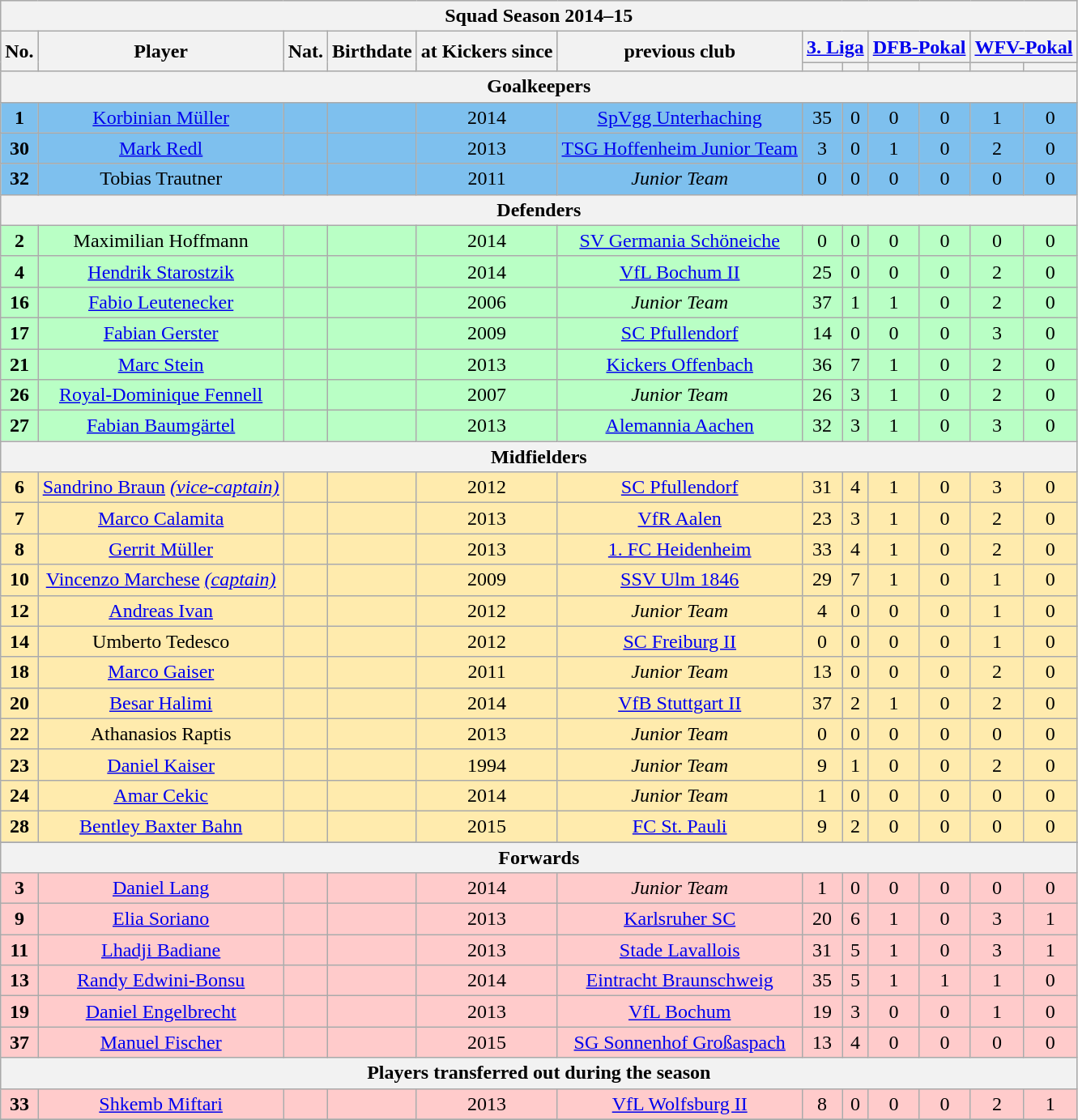<table class="wikitable">
<tr align="center" style="background:#DCDCDC">
<th colspan="12">Squad Season 2014–15</th>
</tr>
<tr align="center" style="background:#9C9C9C">
<th rowspan="2">No.</th>
<th rowspan="2">Player</th>
<th rowspan="2">Nat.</th>
<th rowspan="2">Birthdate</th>
<th rowspan="2">at Kickers since</th>
<th rowspan="2">previous club</th>
<th colspan="2"><a href='#'>3. Liga</a></th>
<th colspan="2"><a href='#'>DFB-Pokal</a></th>
<th colspan="2"><a href='#'>WFV-Pokal</a></th>
</tr>
<tr style="background:#DCDCDC">
<th></th>
<th></th>
<th></th>
<th></th>
<th></th>
<th></th>
</tr>
<tr align="center" style="background:#DCDCDC">
<th colspan="12">Goalkeepers</th>
</tr>
<tr align="center" style="background:#7EC0EE">
<td><strong>1</strong></td>
<td><a href='#'>Korbinian Müller</a></td>
<td></td>
<td></td>
<td>2014</td>
<td><a href='#'>SpVgg Unterhaching</a></td>
<td>35</td>
<td>0</td>
<td>0</td>
<td>0</td>
<td>1</td>
<td>0</td>
</tr>
<tr align="center" style="background:#7EC0EE">
<td><strong>30</strong></td>
<td><a href='#'>Mark Redl</a></td>
<td></td>
<td></td>
<td>2013</td>
<td><a href='#'>TSG Hoffenheim Junior Team</a></td>
<td>3</td>
<td>0</td>
<td>1</td>
<td>0</td>
<td>2</td>
<td>0</td>
</tr>
<tr align="center" style="background:#7EC0EE">
<td><strong>32</strong></td>
<td>Tobias Trautner</td>
<td></td>
<td></td>
<td>2011</td>
<td><em>Junior Team</em></td>
<td>0</td>
<td>0</td>
<td>0</td>
<td>0</td>
<td>0</td>
<td>0</td>
</tr>
<tr align="center" style="background:#DCDCDC">
<th colspan="12">Defenders</th>
</tr>
<tr align="center" style="background:#B9FFC5">
<td><strong>2</strong></td>
<td>Maximilian Hoffmann</td>
<td></td>
<td></td>
<td>2014</td>
<td><a href='#'>SV Germania Schöneiche</a></td>
<td>0</td>
<td>0</td>
<td>0</td>
<td>0</td>
<td>0</td>
<td>0</td>
</tr>
<tr align="center" style="background:#B9FFC5">
<td><strong>4</strong></td>
<td><a href='#'>Hendrik Starostzik</a></td>
<td></td>
<td></td>
<td>2014</td>
<td><a href='#'>VfL Bochum II</a></td>
<td>25</td>
<td>0</td>
<td>0</td>
<td>0</td>
<td>2</td>
<td>0</td>
</tr>
<tr align="center" style="background:#B9FFC5">
<td><strong>16</strong></td>
<td><a href='#'>Fabio Leutenecker</a></td>
<td></td>
<td></td>
<td>2006</td>
<td><em>Junior Team</em></td>
<td>37</td>
<td>1</td>
<td>1</td>
<td>0</td>
<td>2</td>
<td>0</td>
</tr>
<tr align="center" style="background:#B9FFC5">
<td><strong>17</strong></td>
<td><a href='#'>Fabian Gerster</a></td>
<td></td>
<td></td>
<td>2009</td>
<td><a href='#'>SC Pfullendorf</a></td>
<td>14</td>
<td>0</td>
<td>0</td>
<td>0</td>
<td>3</td>
<td>0</td>
</tr>
<tr align="center" style="background:#B9FFC5">
<td><strong>21</strong></td>
<td><a href='#'>Marc Stein</a></td>
<td></td>
<td></td>
<td>2013</td>
<td><a href='#'>Kickers Offenbach</a></td>
<td>36</td>
<td>7</td>
<td>1</td>
<td>0</td>
<td>2</td>
<td>0</td>
</tr>
<tr align="center" style="background:#B9FFC5">
<td><strong>26</strong></td>
<td><a href='#'>Royal-Dominique Fennell</a></td>
<td></td>
<td></td>
<td>2007</td>
<td><em>Junior Team</em></td>
<td>26</td>
<td>3</td>
<td>1</td>
<td>0</td>
<td>2</td>
<td>0</td>
</tr>
<tr align="center" style="background:#B9FFC5">
<td><strong>27</strong></td>
<td><a href='#'>Fabian Baumgärtel</a></td>
<td></td>
<td></td>
<td>2013</td>
<td><a href='#'>Alemannia Aachen</a></td>
<td>32</td>
<td>3</td>
<td>1</td>
<td>0</td>
<td>3</td>
<td>0</td>
</tr>
<tr align="center" style="background:#DCDCDC">
<th colspan="12">Midfielders</th>
</tr>
<tr align="center" style="background:#FFEBAD">
<td><strong>6</strong></td>
<td><a href='#'>Sandrino Braun</a> <em><a href='#'>(vice-captain)</a></em></td>
<td></td>
<td></td>
<td>2012</td>
<td><a href='#'>SC Pfullendorf</a></td>
<td>31</td>
<td>4</td>
<td>1</td>
<td>0</td>
<td>3</td>
<td>0</td>
</tr>
<tr align="center" style="background:#FFEBAD">
<td><strong>7</strong></td>
<td><a href='#'>Marco Calamita</a></td>
<td></td>
<td></td>
<td>2013</td>
<td><a href='#'>VfR Aalen</a></td>
<td>23</td>
<td>3</td>
<td>1</td>
<td>0</td>
<td>2</td>
<td>0</td>
</tr>
<tr align="center" style="background:#FFEBAD">
<td><strong>8</strong></td>
<td><a href='#'>Gerrit Müller</a></td>
<td></td>
<td></td>
<td>2013</td>
<td><a href='#'>1. FC Heidenheim</a></td>
<td>33</td>
<td>4</td>
<td>1</td>
<td>0</td>
<td>2</td>
<td>0</td>
</tr>
<tr align="center" style="background:#FFEBAD">
<td><strong>10</strong></td>
<td><a href='#'>Vincenzo Marchese</a> <em><a href='#'>(captain)</a></em></td>
<td></td>
<td></td>
<td>2009</td>
<td><a href='#'>SSV Ulm 1846</a></td>
<td>29</td>
<td>7</td>
<td>1</td>
<td>0</td>
<td>1</td>
<td>0</td>
</tr>
<tr align="center" style="background:#FFEBAD">
<td><strong>12</strong></td>
<td><a href='#'>Andreas Ivan</a></td>
<td></td>
<td></td>
<td>2012</td>
<td><em>Junior Team</em></td>
<td>4</td>
<td>0</td>
<td>0</td>
<td>0</td>
<td>1</td>
<td>0</td>
</tr>
<tr align="center" style="background:#FFEBAD">
<td><strong>14</strong></td>
<td>Umberto Tedesco</td>
<td></td>
<td></td>
<td>2012</td>
<td><a href='#'>SC Freiburg II</a></td>
<td>0</td>
<td>0</td>
<td>0</td>
<td>0</td>
<td>1</td>
<td>0</td>
</tr>
<tr align="center" style="background:#FFEBAD">
<td><strong>18</strong></td>
<td><a href='#'>Marco Gaiser</a></td>
<td></td>
<td></td>
<td>2011</td>
<td><em>Junior Team</em></td>
<td>13</td>
<td>0</td>
<td>0</td>
<td>0</td>
<td>2</td>
<td>0</td>
</tr>
<tr align="center" style="background:#FFEBAD">
<td><strong>20</strong></td>
<td><a href='#'>Besar Halimi</a></td>
<td></td>
<td></td>
<td>2014</td>
<td><a href='#'>VfB Stuttgart II</a></td>
<td>37</td>
<td>2</td>
<td>1</td>
<td>0</td>
<td>2</td>
<td>0</td>
</tr>
<tr align="center" style="background:#FFEBAD">
<td><strong>22</strong></td>
<td>Athanasios Raptis</td>
<td></td>
<td></td>
<td>2013</td>
<td><em>Junior Team</em></td>
<td>0</td>
<td>0</td>
<td>0</td>
<td>0</td>
<td>0</td>
<td>0</td>
</tr>
<tr align="center" style="background:#FFEBAD">
<td><strong>23</strong></td>
<td><a href='#'>Daniel Kaiser</a></td>
<td></td>
<td></td>
<td>1994</td>
<td><em>Junior Team</em></td>
<td>9</td>
<td>1</td>
<td>0</td>
<td>0</td>
<td>2</td>
<td>0</td>
</tr>
<tr align="center" style="background:#FFEBAD">
<td><strong>24</strong></td>
<td><a href='#'>Amar Cekic</a></td>
<td></td>
<td></td>
<td>2014</td>
<td><em>Junior Team</em></td>
<td>1</td>
<td>0</td>
<td>0</td>
<td>0</td>
<td>0</td>
<td>0</td>
</tr>
<tr align="center" style="background:#FFEBAD">
<td><strong>28</strong></td>
<td><a href='#'>Bentley Baxter Bahn</a></td>
<td></td>
<td></td>
<td>2015</td>
<td><a href='#'>FC St. Pauli</a></td>
<td>9</td>
<td>2</td>
<td>0</td>
<td>0</td>
<td>0</td>
<td>0</td>
</tr>
<tr align="center" style="background:#FFCBCB">
</tr>
<tr align="center" style="background:#DCDCDC">
<th colspan="12">Forwards</th>
</tr>
<tr align="center" style="background:#FFCBCB">
<td><strong>3</strong></td>
<td><a href='#'>Daniel Lang</a></td>
<td></td>
<td></td>
<td>2014</td>
<td><em>Junior Team</em></td>
<td>1</td>
<td>0</td>
<td>0</td>
<td>0</td>
<td>0</td>
<td>0</td>
</tr>
<tr align="center" style="background:#FFCBCB">
<td><strong>9</strong></td>
<td><a href='#'>Elia Soriano</a></td>
<td></td>
<td></td>
<td>2013</td>
<td><a href='#'>Karlsruher SC</a></td>
<td>20</td>
<td>6</td>
<td>1</td>
<td>0</td>
<td>3</td>
<td>1</td>
</tr>
<tr align="center" style="background:#FFCBCB">
<td><strong>11</strong></td>
<td><a href='#'>Lhadji Badiane</a></td>
<td></td>
<td></td>
<td>2013</td>
<td><a href='#'>Stade Lavallois</a></td>
<td>31</td>
<td>5</td>
<td>1</td>
<td>0</td>
<td>3</td>
<td>1</td>
</tr>
<tr align="center" style="background:#FFCBCB">
<td><strong>13</strong></td>
<td><a href='#'>Randy Edwini-Bonsu</a></td>
<td></td>
<td></td>
<td>2014</td>
<td><a href='#'>Eintracht Braunschweig</a></td>
<td>35</td>
<td>5</td>
<td>1</td>
<td>1</td>
<td>1</td>
<td>0</td>
</tr>
<tr align="center" style="background:#FFCBCB">
<td><strong>19</strong></td>
<td><a href='#'>Daniel Engelbrecht</a></td>
<td></td>
<td></td>
<td>2013</td>
<td><a href='#'>VfL Bochum</a></td>
<td>19</td>
<td>3</td>
<td>0</td>
<td>0</td>
<td>1</td>
<td>0</td>
</tr>
<tr align="center" style="background:#FFCBCB">
<td><strong>37</strong></td>
<td><a href='#'>Manuel Fischer</a></td>
<td></td>
<td></td>
<td>2015</td>
<td><a href='#'>SG Sonnenhof Großaspach</a></td>
<td>13</td>
<td>4</td>
<td>0</td>
<td>0</td>
<td>0</td>
<td>0</td>
</tr>
<tr style="text-align:center; background:#dcdcdc;">
<th colspan="12">Players transferred out during the season</th>
</tr>
<tr align="center" style="background:#FFCBCB">
<td><strong>33</strong></td>
<td><a href='#'>Shkemb Miftari</a></td>
<td></td>
<td></td>
<td>2013</td>
<td><a href='#'>VfL Wolfsburg II</a></td>
<td>8</td>
<td>0</td>
<td>0</td>
<td>0</td>
<td>2</td>
<td>1</td>
</tr>
<tr>
</tr>
</table>
